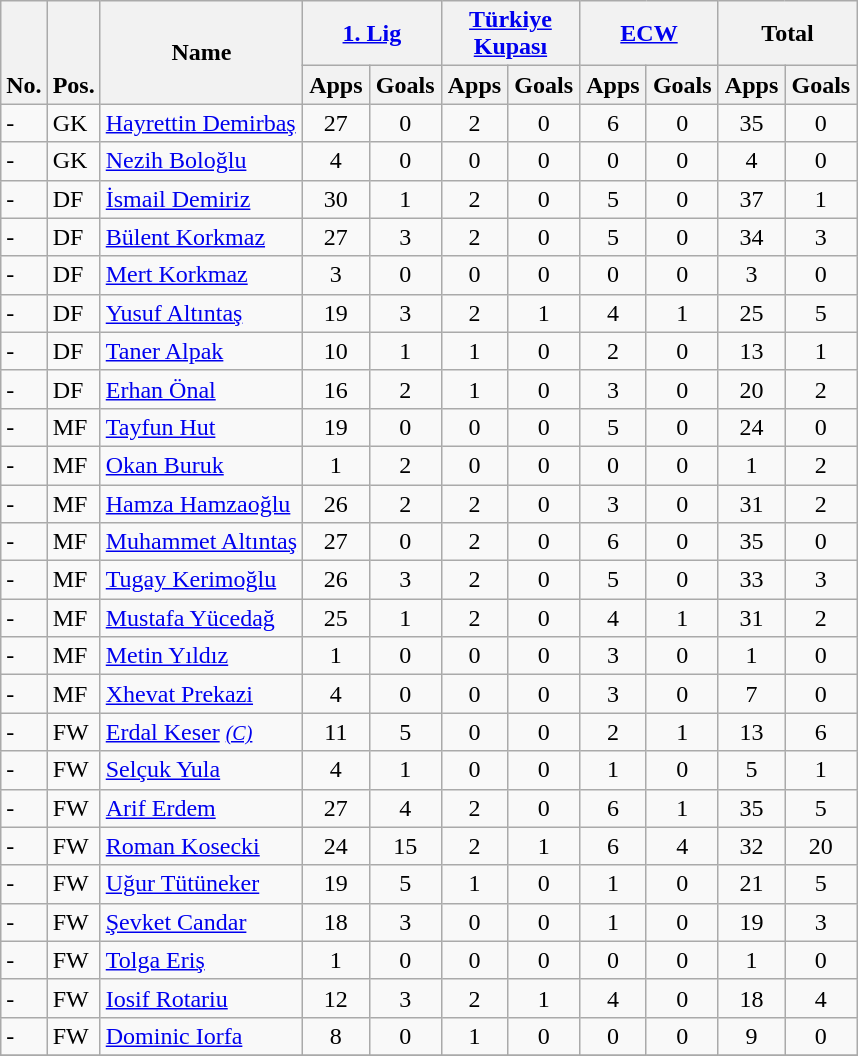<table class="wikitable" style="text-align:center">
<tr>
<th rowspan="2" valign="bottom">No.</th>
<th rowspan="2" valign="bottom">Pos.</th>
<th rowspan="2">Name</th>
<th colspan="2" width="85"><a href='#'>1. Lig</a></th>
<th colspan="2" width="85"><a href='#'>Türkiye Kupası</a></th>
<th colspan="2" width="85"><a href='#'>ECW</a></th>
<th colspan="2" width="85">Total</th>
</tr>
<tr>
<th>Apps</th>
<th>Goals</th>
<th>Apps</th>
<th>Goals</th>
<th>Apps</th>
<th>Goals</th>
<th>Apps</th>
<th>Goals</th>
</tr>
<tr>
<td align="left">-</td>
<td align="left">GK</td>
<td align="left"> <a href='#'>Hayrettin Demirbaş</a></td>
<td>27</td>
<td>0</td>
<td>2</td>
<td>0</td>
<td>6</td>
<td>0</td>
<td>35</td>
<td>0</td>
</tr>
<tr>
<td align="left">-</td>
<td align="left">GK</td>
<td align="left"> <a href='#'>Nezih Boloğlu</a></td>
<td>4</td>
<td>0</td>
<td>0</td>
<td>0</td>
<td>0</td>
<td>0</td>
<td>4</td>
<td>0</td>
</tr>
<tr>
<td align="left">-</td>
<td align="left">DF</td>
<td align="left"> <a href='#'>İsmail Demiriz</a></td>
<td>30</td>
<td>1</td>
<td>2</td>
<td>0</td>
<td>5</td>
<td>0</td>
<td>37</td>
<td>1</td>
</tr>
<tr>
<td align="left">-</td>
<td align="left">DF</td>
<td align="left"> <a href='#'>Bülent Korkmaz</a></td>
<td>27</td>
<td>3</td>
<td>2</td>
<td>0</td>
<td>5</td>
<td>0</td>
<td>34</td>
<td>3</td>
</tr>
<tr>
<td align="left">-</td>
<td align="left">DF</td>
<td align="left"> <a href='#'>Mert Korkmaz</a></td>
<td>3</td>
<td>0</td>
<td>0</td>
<td>0</td>
<td>0</td>
<td>0</td>
<td>3</td>
<td>0</td>
</tr>
<tr>
<td align="left">-</td>
<td align="left">DF</td>
<td align="left"> <a href='#'>Yusuf Altıntaş</a></td>
<td>19</td>
<td>3</td>
<td>2</td>
<td>1</td>
<td>4</td>
<td>1</td>
<td>25</td>
<td>5</td>
</tr>
<tr>
<td align="left">-</td>
<td align="left">DF</td>
<td align="left"> <a href='#'>Taner Alpak</a></td>
<td>10</td>
<td>1</td>
<td>1</td>
<td>0</td>
<td>2</td>
<td>0</td>
<td>13</td>
<td>1</td>
</tr>
<tr>
<td align="left">-</td>
<td align="left">DF</td>
<td align="left"> <a href='#'>Erhan Önal</a></td>
<td>16</td>
<td>2</td>
<td>1</td>
<td>0</td>
<td>3</td>
<td>0</td>
<td>20</td>
<td>2</td>
</tr>
<tr>
<td align="left">-</td>
<td align="left">MF</td>
<td align="left"> <a href='#'>Tayfun Hut</a></td>
<td>19</td>
<td>0</td>
<td>0</td>
<td>0</td>
<td>5</td>
<td>0</td>
<td>24</td>
<td>0</td>
</tr>
<tr>
<td align="left">-</td>
<td align="left">MF</td>
<td align="left"> <a href='#'>Okan Buruk</a></td>
<td>1</td>
<td>2</td>
<td>0</td>
<td>0</td>
<td>0</td>
<td>0</td>
<td>1</td>
<td>2</td>
</tr>
<tr>
<td align="left">-</td>
<td align="left">MF</td>
<td align="left"> <a href='#'>Hamza Hamzaoğlu</a></td>
<td>26</td>
<td>2</td>
<td>2</td>
<td>0</td>
<td>3</td>
<td>0</td>
<td>31</td>
<td>2</td>
</tr>
<tr>
<td align="left">-</td>
<td align="left">MF</td>
<td align="left"> <a href='#'>Muhammet Altıntaş</a></td>
<td>27</td>
<td>0</td>
<td>2</td>
<td>0</td>
<td>6</td>
<td>0</td>
<td>35</td>
<td>0</td>
</tr>
<tr>
<td align="left">-</td>
<td align="left">MF</td>
<td align="left"> <a href='#'>Tugay Kerimoğlu</a></td>
<td>26</td>
<td>3</td>
<td>2</td>
<td>0</td>
<td>5</td>
<td>0</td>
<td>33</td>
<td>3</td>
</tr>
<tr>
<td align="left">-</td>
<td align="left">MF</td>
<td align="left"> <a href='#'>Mustafa Yücedağ</a></td>
<td>25</td>
<td>1</td>
<td>2</td>
<td>0</td>
<td>4</td>
<td>1</td>
<td>31</td>
<td>2</td>
</tr>
<tr>
<td align="left">-</td>
<td align="left">MF</td>
<td align="left"> <a href='#'>Metin Yıldız</a></td>
<td>1</td>
<td>0</td>
<td>0</td>
<td>0</td>
<td>3</td>
<td>0</td>
<td>1</td>
<td>0</td>
</tr>
<tr>
<td align="left">-</td>
<td align="left">MF</td>
<td align="left"> <a href='#'>Xhevat Prekazi</a></td>
<td>4</td>
<td>0</td>
<td>0</td>
<td>0</td>
<td>3</td>
<td>0</td>
<td>7</td>
<td>0</td>
</tr>
<tr>
<td align="left">-</td>
<td align="left">FW</td>
<td align="left"> <a href='#'>Erdal Keser</a> <small><em><a href='#'>(C)</a></em></small></td>
<td>11</td>
<td>5</td>
<td>0</td>
<td>0</td>
<td>2</td>
<td>1</td>
<td>13</td>
<td>6</td>
</tr>
<tr>
<td align="left">-</td>
<td align="left">FW</td>
<td align="left"> <a href='#'>Selçuk Yula</a></td>
<td>4</td>
<td>1</td>
<td>0</td>
<td>0</td>
<td>1</td>
<td>0</td>
<td>5</td>
<td>1</td>
</tr>
<tr>
<td align="left">-</td>
<td align="left">FW</td>
<td align="left"> <a href='#'>Arif Erdem</a></td>
<td>27</td>
<td>4</td>
<td>2</td>
<td>0</td>
<td>6</td>
<td>1</td>
<td>35</td>
<td>5</td>
</tr>
<tr>
<td align="left">-</td>
<td align="left">FW</td>
<td align="left"> <a href='#'>Roman Kosecki</a></td>
<td>24</td>
<td>15</td>
<td>2</td>
<td>1</td>
<td>6</td>
<td>4</td>
<td>32</td>
<td>20</td>
</tr>
<tr>
<td align="left">-</td>
<td align="left">FW</td>
<td align="left"> <a href='#'>Uğur Tütüneker</a></td>
<td>19</td>
<td>5</td>
<td>1</td>
<td>0</td>
<td>1</td>
<td>0</td>
<td>21</td>
<td>5</td>
</tr>
<tr>
<td align="left">-</td>
<td align="left">FW</td>
<td align="left"> <a href='#'>Şevket Candar</a></td>
<td>18</td>
<td>3</td>
<td>0</td>
<td>0</td>
<td>1</td>
<td>0</td>
<td>19</td>
<td>3</td>
</tr>
<tr>
<td align="left">-</td>
<td align="left">FW</td>
<td align="left"> <a href='#'>Tolga Eriş</a></td>
<td>1</td>
<td>0</td>
<td>0</td>
<td>0</td>
<td>0</td>
<td>0</td>
<td>1</td>
<td>0</td>
</tr>
<tr>
<td align="left">-</td>
<td align="left">FW</td>
<td align="left"> <a href='#'>Iosif Rotariu</a></td>
<td>12</td>
<td>3</td>
<td>2</td>
<td>1</td>
<td>4</td>
<td>0</td>
<td>18</td>
<td>4</td>
</tr>
<tr>
<td align="left">-</td>
<td align="left">FW</td>
<td align="left"> <a href='#'>Dominic Iorfa</a></td>
<td>8</td>
<td>0</td>
<td>1</td>
<td>0</td>
<td>0</td>
<td>0</td>
<td>9</td>
<td>0</td>
</tr>
<tr>
</tr>
</table>
